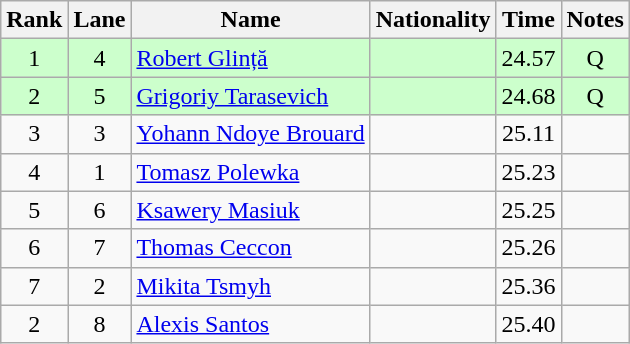<table class="wikitable sortable" style="text-align:center">
<tr>
<th>Rank</th>
<th>Lane</th>
<th>Name</th>
<th>Nationality</th>
<th>Time</th>
<th>Notes</th>
</tr>
<tr bgcolor=ccffcc>
<td>1</td>
<td>4</td>
<td align=left><a href='#'>Robert Glință</a></td>
<td align=left></td>
<td>24.57</td>
<td>Q</td>
</tr>
<tr bgcolor=ccffcc>
<td>2</td>
<td>5</td>
<td align=left><a href='#'>Grigoriy Tarasevich</a></td>
<td align=left></td>
<td>24.68</td>
<td>Q</td>
</tr>
<tr>
<td>3</td>
<td>3</td>
<td align=left><a href='#'>Yohann Ndoye Brouard</a></td>
<td align=left></td>
<td>25.11</td>
<td></td>
</tr>
<tr>
<td>4</td>
<td>1</td>
<td align=left><a href='#'>Tomasz Polewka</a></td>
<td align=left></td>
<td>25.23</td>
<td></td>
</tr>
<tr>
<td>5</td>
<td>6</td>
<td align=left><a href='#'>Ksawery Masiuk</a></td>
<td align=left></td>
<td>25.25</td>
<td></td>
</tr>
<tr>
<td>6</td>
<td>7</td>
<td align=left><a href='#'>Thomas Ceccon</a></td>
<td align=left></td>
<td>25.26</td>
<td></td>
</tr>
<tr>
<td>7</td>
<td>2</td>
<td align=left><a href='#'>Mikita Tsmyh</a></td>
<td align=left></td>
<td>25.36</td>
<td></td>
</tr>
<tr>
<td>2</td>
<td>8</td>
<td align=left><a href='#'>Alexis Santos</a></td>
<td align=left></td>
<td>25.40</td>
<td></td>
</tr>
</table>
